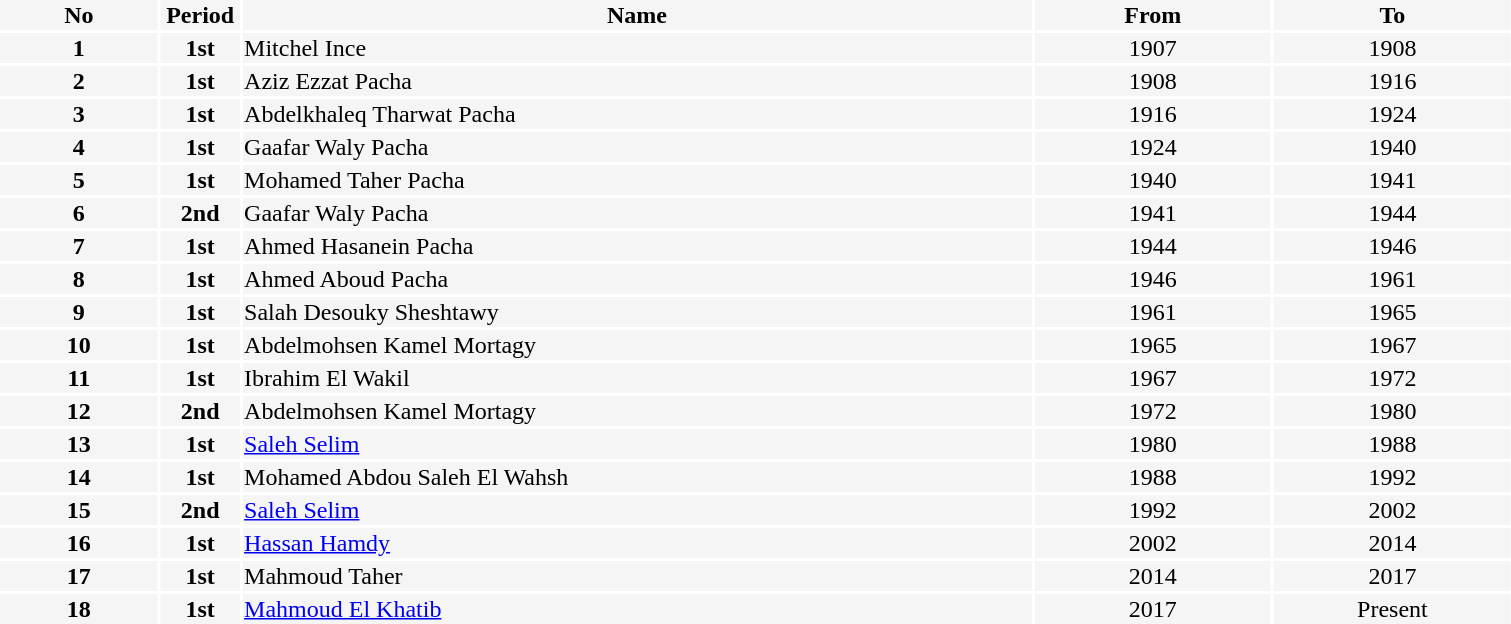<table style="width:80%;">
<tr style="background:#F5F5F5;">
<th style="width:10%;">No</th>
<th ! style="width:5%;">Period</th>
<th style="width:50%;">Name</th>
<th style="width:15%;">From</th>
<th ! style="width:15%;">To</th>
</tr>
<tr style="background:#F5F5F5;">
<td style="text-align:center;"><strong>1</strong></td>
<td style="text-align:center;"><strong>1st</strong></td>
<td style="text-align:Left;"> Mitchel Ince</td>
<td style="text-align:center;">1907</td>
<td style="text-align:center;">1908</td>
</tr>
<tr style="background:#F5F5F5;">
<td style="text-align:center;"><strong>2</strong></td>
<td style="text-align:center;"><strong>1st</strong></td>
<td style="text-align:Left;"> Aziz Ezzat Pacha</td>
<td style="text-align:center;">1908</td>
<td style="text-align:center;">1916</td>
</tr>
<tr style="background:#F5F5F5;">
<td style="text-align:center;"><strong>3</strong></td>
<td style="text-align:center;"><strong>1st</strong></td>
<td style="text-align:Left;"> Abdelkhaleq Tharwat Pacha</td>
<td style="text-align:center;">1916</td>
<td style="text-align:center;">1924</td>
</tr>
<tr style="background:#F5F5F5;">
<td style="text-align:center;"><strong>4</strong></td>
<td style="text-align:center;"><strong>1st</strong></td>
<td style="text-align:Left;"> Gaafar Waly Pacha</td>
<td style="text-align:center;">1924</td>
<td style="text-align:center;">1940</td>
</tr>
<tr style="background:#F5F5F5;">
<td style="text-align:center;"><strong>5</strong></td>
<td style="text-align:center;"><strong>1st</strong></td>
<td style="text-align:left;"> Mohamed Taher Pacha</td>
<td style="text-align:center;">1940</td>
<td style="text-align:center;">1941</td>
</tr>
<tr style="background:#F5F5F5;">
<td style="text-align:center;"><strong>6</strong></td>
<td style="text-align:center;"><strong>2nd</strong></td>
<td style="text-align:left;">Gaafar Waly Pacha</td>
<td style="text-align:center;">1941</td>
<td style="text-align:center;">1944</td>
</tr>
<tr style="background:#F5F5F5;">
<td style="text-align:center;"><strong>7</strong></td>
<td style="text-align:center;"><strong>1st</strong></td>
<td style="text-align:left;"> Ahmed Hasanein Pacha</td>
<td style="text-align:center;">1944</td>
<td style="text-align:center;">1946</td>
</tr>
<tr style="background:#F5F5F5;">
<td style="text-align:center;"><strong>8</strong></td>
<td style="text-align:center;"><strong>1st</strong></td>
<td style="text-align:left;"> Ahmed Aboud Pacha</td>
<td style="text-align:center;">1946</td>
<td style="text-align:center;">1961</td>
</tr>
<tr style="background:#F5F5F5;">
<td style="text-align:center;"><strong>9</strong></td>
<td style="text-align:center;"><strong>1st</strong></td>
<td style="text-align:left;"> Salah Desouky Sheshtawy</td>
<td style="text-align:center;">1961</td>
<td style="text-align:center;">1965</td>
</tr>
<tr style="background:#F5F5F5;">
<td style="text-align:center;"><strong>10</strong></td>
<td style="text-align:center;"><strong>1st</strong></td>
<td style="text-align:left;"> Abdelmohsen Kamel Mortagy</td>
<td style="text-align:center;">1965</td>
<td style="text-align:center;">1967</td>
</tr>
<tr style="background:#F5F5F5;">
<td style="text-align:center;"><strong>11</strong></td>
<td style="text-align:center;"><strong>1st</strong></td>
<td style="text-align:left;"> Ibrahim El Wakil</td>
<td style="text-align:center;">1967</td>
<td style="text-align:center;">1972</td>
</tr>
<tr style="background:#F5F5F5;">
<td style="text-align:center;"><strong>12</strong></td>
<td style="text-align:center;"><strong>2nd</strong></td>
<td style="text-align:left;"> Abdelmohsen Kamel Mortagy</td>
<td style="text-align:center;">1972</td>
<td style="text-align:center;">1980</td>
</tr>
<tr style="background:#F5F5F5;">
<td style="text-align:center;"><strong>13</strong></td>
<td style="text-align:center;"><strong>1st</strong></td>
<td style="text-align:left;"> <a href='#'>Saleh Selim</a></td>
<td style="text-align:center;">1980</td>
<td style="text-align:center;">1988</td>
</tr>
<tr style="background:#F5F5F5;">
<td style="text-align:center;"><strong>14</strong></td>
<td style="text-align:center;"><strong>1st</strong></td>
<td style="text-align:left;"> Mohamed Abdou Saleh El Wahsh</td>
<td style="text-align:center;">1988</td>
<td style="text-align:center;">1992</td>
</tr>
<tr style="background:#F5F5F5;">
<td style="text-align:center;"><strong>15</strong></td>
<td style="text-align:center;"><strong>2nd</strong></td>
<td style="text-align:left;"> <a href='#'>Saleh Selim</a></td>
<td style="text-align:center;">1992</td>
<td style="text-align:center;">2002</td>
</tr>
<tr style="background:#F5F5F5;">
<td style="text-align:center;"><strong>16</strong></td>
<td style="text-align:center;"><strong>1st</strong></td>
<td style="text-align:left;"> <a href='#'>Hassan Hamdy</a></td>
<td style="text-align:center;">2002</td>
<td style="text-align:center;">2014</td>
</tr>
<tr style="background:#F5F5F5;">
<td style="text-align:center;"><strong>17</strong></td>
<td style="text-align:center;"><strong>1st</strong></td>
<td style="text-align:left;"> Mahmoud Taher</td>
<td style="text-align:center;">2014</td>
<td style="text-align:center;">2017</td>
</tr>
<tr style="background:#F5F5F5;">
<td style="text-align:center;"><strong>18</strong></td>
<td style="text-align:center;"><strong>1st</strong></td>
<td style="text-align:left;"> <a href='#'>Mahmoud El Khatib</a></td>
<td style="text-align:center;">2017</td>
<td style="text-align:center;">Present</td>
</tr>
</table>
